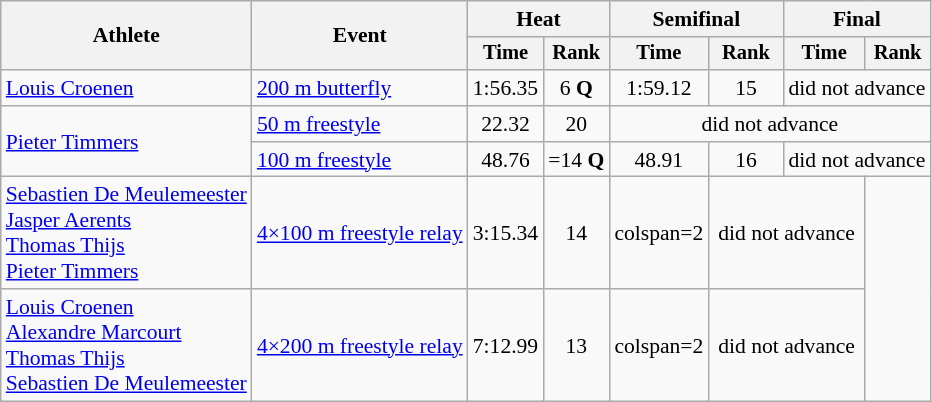<table class="wikitable" style="text-align:center; font-size:90%">
<tr>
<th rowspan="2">Athlete</th>
<th rowspan="2">Event</th>
<th colspan="2">Heat</th>
<th colspan="2">Semifinal</th>
<th colspan="2">Final</th>
</tr>
<tr style="font-size:95%">
<th>Time</th>
<th>Rank</th>
<th>Time</th>
<th>Rank</th>
<th>Time</th>
<th>Rank</th>
</tr>
<tr>
<td align=left><a href='#'>Louis Croenen</a></td>
<td align=left><a href='#'>200 m butterfly</a></td>
<td>1:56.35</td>
<td>6 <strong>Q</strong></td>
<td>1:59.12</td>
<td>15</td>
<td colspan=2>did not advance</td>
</tr>
<tr>
<td align=left rowspan=2><a href='#'>Pieter Timmers</a></td>
<td align=left><a href='#'>50 m freestyle</a></td>
<td>22.32</td>
<td>20</td>
<td colspan=4>did not advance</td>
</tr>
<tr>
<td align=left><a href='#'>100 m freestyle</a></td>
<td>48.76</td>
<td>=14 <strong>Q</strong></td>
<td>48.91</td>
<td>16</td>
<td colspan=2>did not advance</td>
</tr>
<tr>
<td align=left><a href='#'>Sebastien De Meulemeester</a><br><a href='#'>Jasper Aerents</a><br><a href='#'>Thomas Thijs</a><br><a href='#'>Pieter Timmers</a></td>
<td align=left><a href='#'>4×100 m freestyle relay</a></td>
<td>3:15.34</td>
<td>14</td>
<td>colspan=2 </td>
<td colspan=2>did not advance</td>
</tr>
<tr>
<td align=left><a href='#'>Louis Croenen</a><br><a href='#'>Alexandre Marcourt</a><br><a href='#'>Thomas Thijs</a><br><a href='#'>Sebastien De Meulemeester</a></td>
<td align=left><a href='#'>4×200 m freestyle relay</a></td>
<td>7:12.99</td>
<td>13</td>
<td>colspan=2 </td>
<td colspan=2>did not advance</td>
</tr>
</table>
